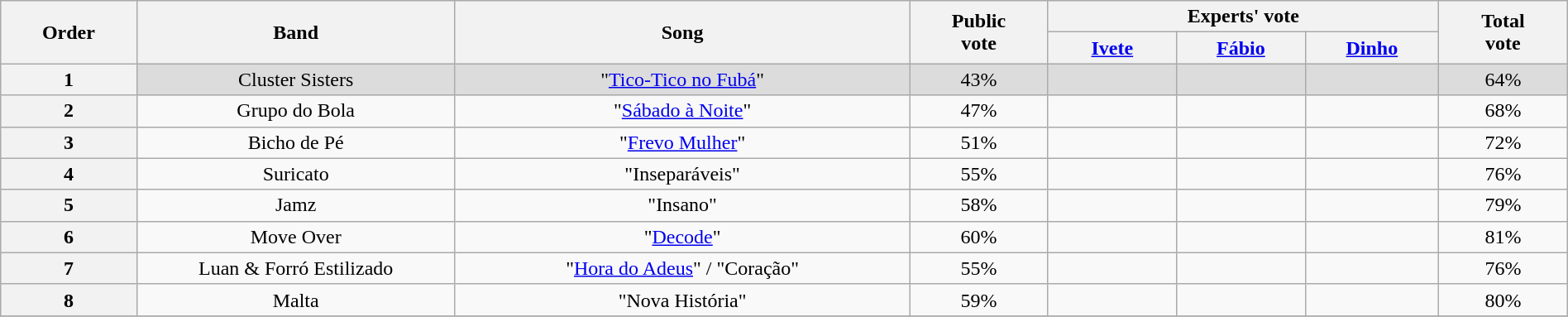<table class="wikitable" style="text-align: center;width:100%;">
<tr>
<th width="010" rowspan=2>Order</th>
<th width="110" rowspan=2>Band</th>
<th width="160" rowspan=2>Song</th>
<th width="040" rowspan=2>Public<br>vote</th>
<th width="120" colspan=3>Experts' vote</th>
<th width="040" rowspan=2>Total<br>vote</th>
</tr>
<tr>
<th width="40"><a href='#'>Ivete</a></th>
<th width="40"><a href='#'>Fábio</a></th>
<th width="40"><a href='#'>Dinho</a></th>
</tr>
<tr>
<th>1</th>
<td bgcolor="DCDCDC">Cluster Sisters</td>
<td bgcolor="DCDCDC">"<a href='#'>Tico-Tico no Fubá</a>"</td>
<td bgcolor="DCDCDC">43%</td>
<td bgcolor="DCDCDC"></td>
<td bgcolor="DCDCDC"></td>
<td bgcolor="DCDCDC"></td>
<td bgcolor="DCDCDC">64%</td>
</tr>
<tr>
<th>2</th>
<td>Grupo do Bola</td>
<td>"<a href='#'>Sábado à Noite</a>"</td>
<td>47%</td>
<td></td>
<td></td>
<td></td>
<td>68%</td>
</tr>
<tr>
<th>3</th>
<td>Bicho de Pé</td>
<td>"<a href='#'>Frevo Mulher</a>"</td>
<td>51%</td>
<td></td>
<td></td>
<td></td>
<td>72%</td>
</tr>
<tr>
<th>4</th>
<td>Suricato</td>
<td>"Inseparáveis"</td>
<td>55%</td>
<td></td>
<td></td>
<td></td>
<td>76%</td>
</tr>
<tr>
<th>5</th>
<td>Jamz</td>
<td>"Insano"</td>
<td>58%</td>
<td></td>
<td></td>
<td></td>
<td>79%</td>
</tr>
<tr>
<th>6</th>
<td>Move Over</td>
<td>"<a href='#'>Decode</a>"</td>
<td>60%</td>
<td></td>
<td></td>
<td></td>
<td>81%</td>
</tr>
<tr>
<th>7</th>
<td>Luan & Forró Estilizado</td>
<td>"<a href='#'>Hora do Adeus</a>" / "Coração"</td>
<td>55%</td>
<td></td>
<td></td>
<td></td>
<td>76%</td>
</tr>
<tr>
<th>8</th>
<td>Malta</td>
<td>"Nova História"</td>
<td>59%</td>
<td></td>
<td></td>
<td></td>
<td>80%</td>
</tr>
<tr>
</tr>
</table>
